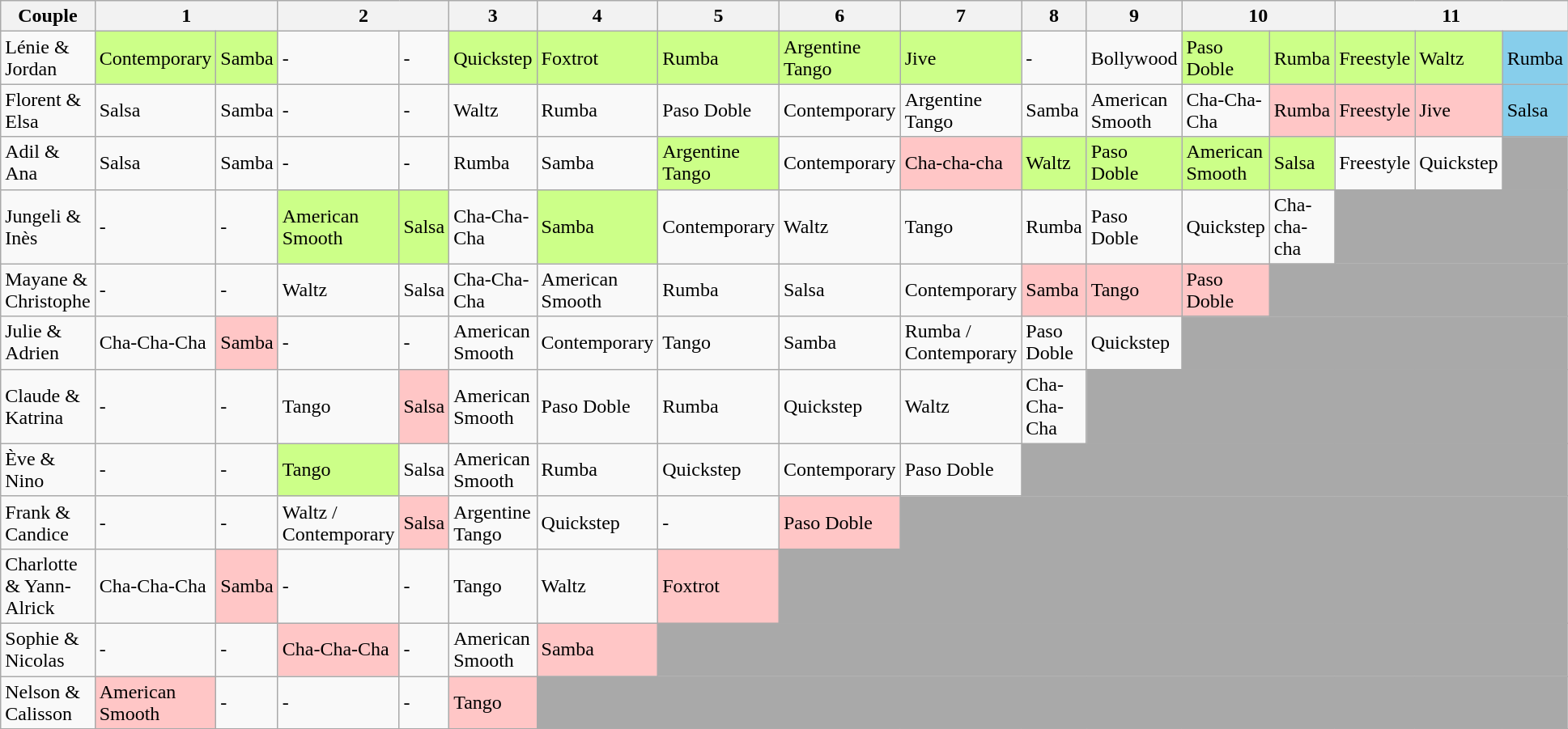<table class="wikitable" align="center">
<tr>
<th>Couple</th>
<th colspan=2>1</th>
<th colspan=2>2</th>
<th>3</th>
<th>4</th>
<th>5</th>
<th>6</th>
<th>7</th>
<th>8</th>
<th>9</th>
<th colspan=2>10</th>
<th colspan=3>11</th>
</tr>
<tr>
<td>Lénie & Jordan</td>
<td style="background:#ccff88;">Contemporary</td>
<td style="background:#ccff88;">Samba</td>
<td>-</td>
<td>-</td>
<td style="background:#ccff88;">Quickstep</td>
<td style="background:#ccff88;">Foxtrot</td>
<td style="background:#ccff88;">Rumba</td>
<td style="background:#ccff88;">Argentine Tango</td>
<td style="background:#ccff88;">Jive</td>
<td>-</td>
<td>Bollywood</td>
<td style="background:#ccff88;">Paso Doble</td>
<td style="background:#ccff88;">Rumba</td>
<td style="background:#ccff88;">Freestyle</td>
<td style="background:#ccff88;">Waltz</td>
<td style="background:skyblue">Rumba</td>
</tr>
<tr>
<td>Florent & Elsa</td>
<td>Salsa</td>
<td>Samba</td>
<td>-</td>
<td>-</td>
<td>Waltz</td>
<td>Rumba</td>
<td>Paso Doble</td>
<td>Contemporary</td>
<td>Argentine Tango</td>
<td>Samba</td>
<td>American Smooth</td>
<td>Cha-Cha-Cha</td>
<td style="background:#ffc6c6;">Rumba</td>
<td style="background:#ffc6c6;">Freestyle</td>
<td style="background:#ffc6c6;">Jive</td>
<td style="background:skyblue">Salsa</td>
</tr>
<tr>
<td>Adil & Ana</td>
<td>Salsa</td>
<td>Samba</td>
<td>-</td>
<td>-</td>
<td>Rumba</td>
<td>Samba</td>
<td style="background:#ccff88;">Argentine Tango</td>
<td>Contemporary</td>
<td style="background:#ffc6c6;">Cha-cha-cha</td>
<td style="background:#ccff88;">Waltz</td>
<td style="background:#ccff88;">Paso Doble</td>
<td style="background:#ccff88;">American Smooth</td>
<td style="background:#ccff88;">Salsa</td>
<td>Freestyle</td>
<td>Quickstep</td>
<td style="background:darkgray;"></td>
</tr>
<tr>
<td>Jungeli & Inès</td>
<td>-</td>
<td>-</td>
<td style="background:#ccff88;">American Smooth</td>
<td style="background:#ccff88;">Salsa</td>
<td>Cha-Cha-Cha</td>
<td style="background:#ccff88;">Samba</td>
<td>Contemporary</td>
<td>Waltz</td>
<td>Tango</td>
<td>Rumba</td>
<td>Paso Doble</td>
<td>Quickstep</td>
<td>Cha-cha-cha</td>
<td style="background:darkgray;" colspan="3"></td>
</tr>
<tr>
<td>Mayane & Christophe</td>
<td>-</td>
<td>-</td>
<td>Waltz</td>
<td>Salsa</td>
<td>Cha-Cha-Cha</td>
<td>American Smooth</td>
<td>Rumba</td>
<td>Salsa</td>
<td>Contemporary</td>
<td style="background:#ffc6c6;">Samba</td>
<td style="background:#ffc6c6;">Tango</td>
<td style="background:#ffc6c6;">Paso Doble</td>
<td style="background:darkgray;" colspan="4"></td>
</tr>
<tr>
<td>Julie & Adrien</td>
<td>Cha-Cha-Cha</td>
<td style="background:#ffc6c6;">Samba</td>
<td>-</td>
<td>-</td>
<td>American Smooth</td>
<td>Contemporary</td>
<td>Tango</td>
<td>Samba</td>
<td>Rumba / Contemporary</td>
<td>Paso Doble</td>
<td>Quickstep</td>
<td style="background:darkgray;" colspan="5"></td>
</tr>
<tr>
<td>Claude & Katrina</td>
<td>-</td>
<td>-</td>
<td>Tango</td>
<td style="background:#ffc6c6;">Salsa</td>
<td>American Smooth</td>
<td>Paso Doble</td>
<td>Rumba</td>
<td>Quickstep</td>
<td>Waltz</td>
<td>Cha-Cha-Cha</td>
<td style="background:darkgray;" colspan="6"></td>
</tr>
<tr>
<td>Ève & Nino</td>
<td>-</td>
<td>-</td>
<td style="background:#ccff88;">Tango</td>
<td>Salsa</td>
<td>American Smooth</td>
<td>Rumba</td>
<td>Quickstep</td>
<td>Contemporary</td>
<td>Paso Doble</td>
<td style="background:darkgray;" colspan="7"></td>
</tr>
<tr>
<td>Frank & Candice</td>
<td>-</td>
<td>-</td>
<td>Waltz / Contemporary</td>
<td style="background:#ffc6c6;">Salsa</td>
<td>Argentine Tango</td>
<td>Quickstep</td>
<td>-</td>
<td style="background:#ffc6c6;">Paso Doble</td>
<td style="background:darkgray;" colspan="8"></td>
</tr>
<tr>
<td>Charlotte & Yann-Alrick</td>
<td>Cha-Cha-Cha</td>
<td style="background:#ffc6c6;">Samba</td>
<td>-</td>
<td>-</td>
<td>Tango</td>
<td>Waltz</td>
<td style="background:#ffc6c6;">Foxtrot</td>
<td style="background:darkgray;" colspan="9"></td>
</tr>
<tr>
<td>Sophie & Nicolas</td>
<td>-</td>
<td>-</td>
<td style="background:#ffc6c6;">Cha-Cha-Cha</td>
<td>-</td>
<td>American Smooth</td>
<td style="background:#ffc6c6;">Samba</td>
<td style="background:darkgray;" colspan="10"></td>
</tr>
<tr>
<td>Nelson & Calisson</td>
<td style="background:#ffc6c6;">American Smooth</td>
<td>-</td>
<td>-</td>
<td>-</td>
<td style="background:#ffc6c6;">Tango</td>
<td style="background:darkgray;" colspan="11"></td>
</tr>
<tr>
</tr>
</table>
